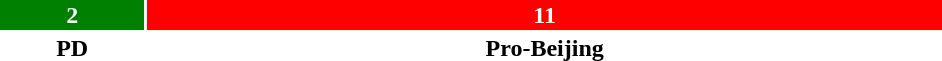<table style="width:50%; text-align:center;">
<tr style="color:white;">
<td style="background:green; width:15.38%;"><strong>2</strong></td>
<td style="background:red; width:84.62%;"><strong>11</strong></td>
</tr>
<tr>
<td><span><strong>PD</strong></span></td>
<td><span><strong>Pro-Beijing</strong></span></td>
</tr>
</table>
